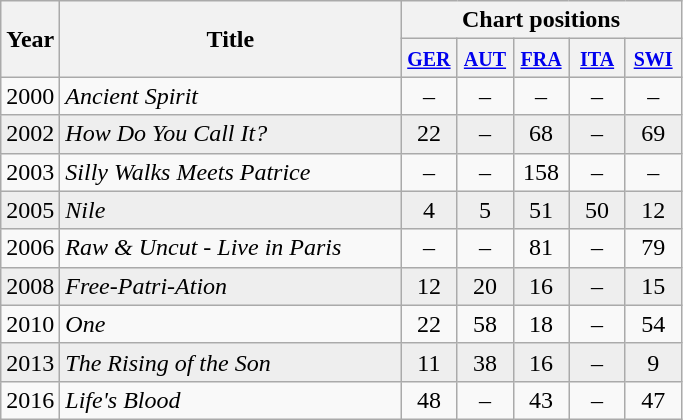<table class="wikitable">
<tr ">
<th style="width:25px;" rowspan="2">Year</th>
<th style="width:220px;" rowspan="2">Title</th>
<th colspan="5">Chart positions</th>
</tr>
<tr style="background:#ddd;">
<th style="width:30px;"><small><a href='#'>GER</a> <br></small></th>
<th style="width:30px;"><small><a href='#'>AUT</a> <br></small></th>
<th style="width:30px;"><small><a href='#'>FRA</a> <br></small></th>
<th style="width:30px;"><small><a href='#'>ITA</a> <br></small></th>
<th style="width:30px;"><small><a href='#'>SWI</a> <br></small></th>
</tr>
<tr>
<td>2000</td>
<td><em>Ancient Spirit</em></td>
<td style="text-align:center;">–</td>
<td style="text-align:center;">–</td>
<td style="text-align:center;">–</td>
<td style="text-align:center;">–</td>
<td style="text-align:center;">–</td>
</tr>
<tr style="background:#eeeeee;">
<td>2002</td>
<td><em>How Do You Call It?</em></td>
<td style="text-align:center;">22</td>
<td style="text-align:center;">–</td>
<td style="text-align:center;">68</td>
<td style="text-align:center;">–</td>
<td style="text-align:center;">69</td>
</tr>
<tr>
<td>2003</td>
<td><em>Silly Walks Meets Patrice</em></td>
<td style="text-align:center;">–</td>
<td style="text-align:center;">–</td>
<td style="text-align:center;">158</td>
<td style="text-align:center;">–</td>
<td style="text-align:center;">–</td>
</tr>
<tr style="background:#eeeeee;">
<td>2005</td>
<td><em>Nile</em></td>
<td style="text-align:center;">4</td>
<td style="text-align:center;">5</td>
<td style="text-align:center;">51</td>
<td style="text-align:center;">50</td>
<td style="text-align:center;">12</td>
</tr>
<tr>
<td>2006</td>
<td><em>Raw & Uncut - Live in Paris</em></td>
<td style="text-align:center;">–</td>
<td style="text-align:center;">–</td>
<td style="text-align:center;">81</td>
<td style="text-align:center;">–</td>
<td style="text-align:center;">79</td>
</tr>
<tr style="background:#eeeeee;">
<td>2008</td>
<td><em>Free-Patri-Ation</em></td>
<td style="text-align:center;">12</td>
<td style="text-align:center;">20</td>
<td style="text-align:center;">16</td>
<td style="text-align:center;">–</td>
<td style="text-align:center;">15</td>
</tr>
<tr>
<td>2010</td>
<td><em>One</em></td>
<td style="text-align:center;">22</td>
<td style="text-align:center;">58</td>
<td style="text-align:center;">18</td>
<td style="text-align:center;">–</td>
<td style="text-align:center;">54</td>
</tr>
<tr style="background:#eeeeee;">
<td>2013</td>
<td><em>The Rising of the Son</em></td>
<td style="text-align:center;">11</td>
<td style="text-align:center;">38</td>
<td style="text-align:center;">16</td>
<td style="text-align:center;">–</td>
<td style="text-align:center;">9</td>
</tr>
<tr>
<td>2016</td>
<td><em>Life's Blood</em></td>
<td style="text-align:center;">48</td>
<td style="text-align:center;">–</td>
<td style="text-align:center;">43</td>
<td style="text-align:center;">–</td>
<td style="text-align:center;">47</td>
</tr>
</table>
